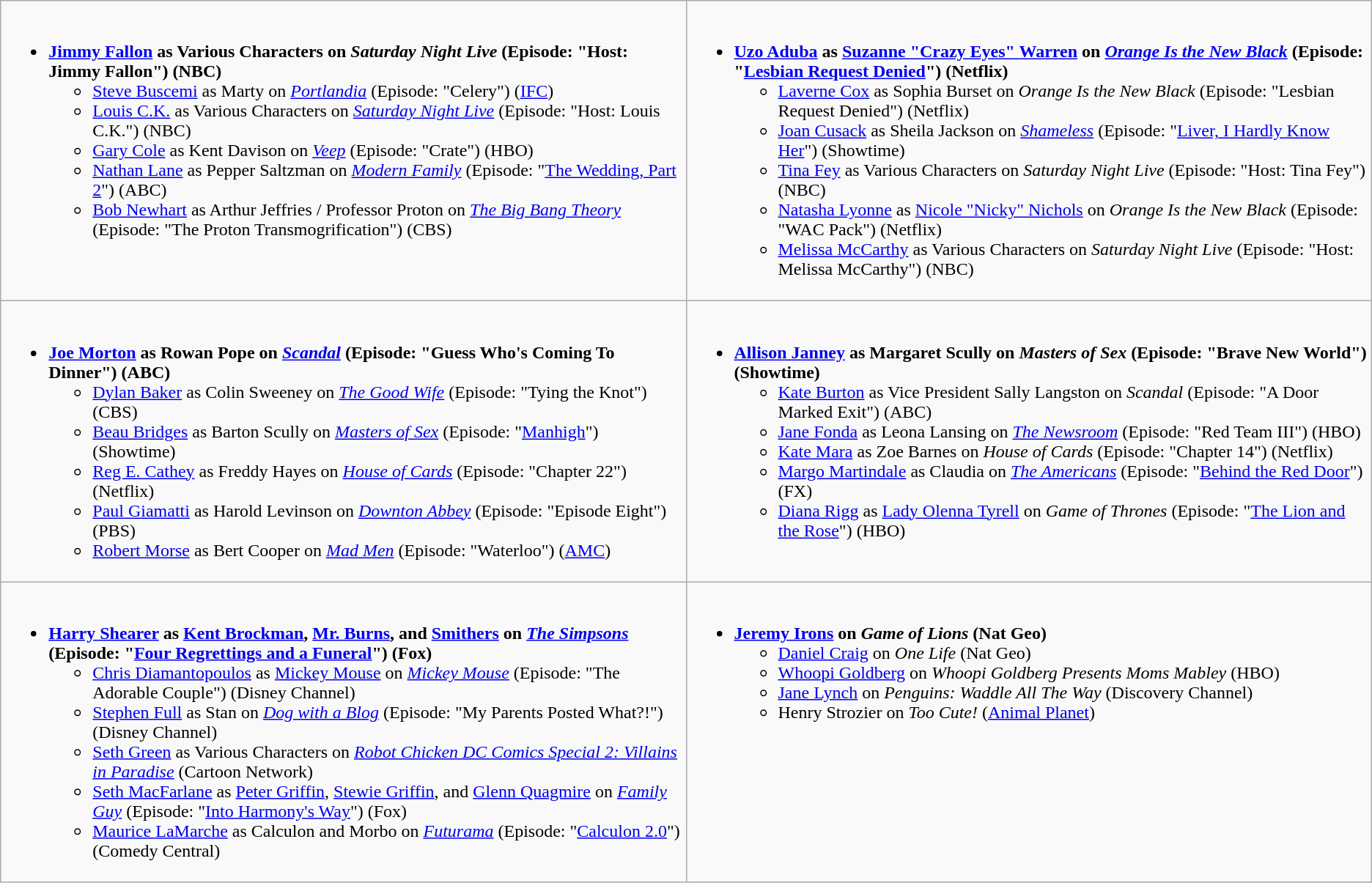<table class="wikitable">
<tr>
<td style="vertical-align:top;" width="50%"><br><ul><li><strong><a href='#'>Jimmy Fallon</a> as Various Characters on <em>Saturday Night Live</em> (Episode: "Host: Jimmy Fallon") (NBC)</strong><ul><li><a href='#'>Steve Buscemi</a> as Marty on <em><a href='#'>Portlandia</a></em> (Episode: "Celery") (<a href='#'>IFC</a>)</li><li><a href='#'>Louis C.K.</a> as Various Characters on <em><a href='#'>Saturday Night Live</a></em> (Episode: "Host: Louis C.K.") (NBC)</li><li><a href='#'>Gary Cole</a> as Kent Davison on <em><a href='#'>Veep</a></em> (Episode: "Crate") (HBO)</li><li><a href='#'>Nathan Lane</a> as Pepper Saltzman on <em><a href='#'>Modern Family</a></em> (Episode: "<a href='#'>The Wedding, Part 2</a>") (ABC)</li><li><a href='#'>Bob Newhart</a> as Arthur Jeffries / Professor Proton on <em><a href='#'>The Big Bang Theory</a></em> (Episode: "The Proton Transmogrification") (CBS)</li></ul></li></ul></td>
<td style="vertical-align:top;" width="50%"><br><ul><li><strong><a href='#'>Uzo Aduba</a> as <a href='#'>Suzanne "Crazy Eyes" Warren</a> on <em><a href='#'>Orange Is the New Black</a></em> (Episode: "<a href='#'>Lesbian Request Denied</a>") (Netflix)</strong><ul><li><a href='#'>Laverne Cox</a> as Sophia Burset on <em>Orange Is the New Black</em> (Episode: "Lesbian Request Denied") (Netflix)</li><li><a href='#'>Joan Cusack</a> as Sheila Jackson on <em><a href='#'>Shameless</a></em> (Episode: "<a href='#'>Liver, I Hardly Know Her</a>") (Showtime)</li><li><a href='#'>Tina Fey</a> as Various Characters on <em>Saturday Night Live</em> (Episode: "Host: Tina Fey") (NBC)</li><li><a href='#'>Natasha Lyonne</a> as <a href='#'>Nicole "Nicky" Nichols</a> on <em>Orange Is the New Black</em> (Episode: "WAC Pack") (Netflix)</li><li><a href='#'>Melissa McCarthy</a> as Various Characters on <em>Saturday Night Live</em> (Episode: "Host: Melissa McCarthy") (NBC)</li></ul></li></ul></td>
</tr>
<tr>
<td style="vertical-align:top;" width="50%"><br><ul><li><strong><a href='#'>Joe Morton</a> as Rowan Pope on <em><a href='#'>Scandal</a></em> (Episode: "Guess Who's Coming To Dinner") (ABC)</strong><ul><li><a href='#'>Dylan Baker</a> as Colin Sweeney on <em><a href='#'>The Good Wife</a></em> (Episode: "Tying the Knot") (CBS)</li><li><a href='#'>Beau Bridges</a> as Barton Scully on <em><a href='#'>Masters of Sex</a></em> (Episode: "<a href='#'>Manhigh</a>") (Showtime)</li><li><a href='#'>Reg E. Cathey</a> as Freddy Hayes on <em><a href='#'>House of Cards</a></em> (Episode: "Chapter 22") (Netflix)</li><li><a href='#'>Paul Giamatti</a> as Harold Levinson on <em><a href='#'>Downton Abbey</a></em> (Episode: "Episode Eight") (PBS)</li><li><a href='#'>Robert Morse</a> as Bert Cooper on <em><a href='#'>Mad Men</a></em> (Episode: "Waterloo") (<a href='#'>AMC</a>)</li></ul></li></ul></td>
<td style="vertical-align:top;" width="50%"><br><ul><li><strong><a href='#'>Allison Janney</a> as Margaret Scully on <em>Masters of Sex</em> (Episode: "Brave New World") (Showtime)</strong><ul><li><a href='#'>Kate Burton</a> as Vice President Sally Langston on <em>Scandal</em> (Episode: "A Door Marked Exit") (ABC)</li><li><a href='#'>Jane Fonda</a> as Leona Lansing on <em><a href='#'>The Newsroom</a></em> (Episode: "Red Team III") (HBO)</li><li><a href='#'>Kate Mara</a> as Zoe Barnes on <em>House of Cards</em> (Episode: "Chapter 14") (Netflix)</li><li><a href='#'>Margo Martindale</a> as Claudia on <em><a href='#'>The Americans</a></em> (Episode: "<a href='#'>Behind the Red Door</a>") (FX)</li><li><a href='#'>Diana Rigg</a> as <a href='#'>Lady Olenna Tyrell</a> on <em>Game of Thrones</em> (Episode: "<a href='#'>The Lion and the Rose</a>") (HBO)</li></ul></li></ul></td>
</tr>
<tr>
<td style="vertical-align:top;" width="50%"><br><ul><li><strong><a href='#'>Harry Shearer</a> as <a href='#'>Kent Brockman</a>, <a href='#'>Mr. Burns</a>, and <a href='#'>Smithers</a> on <em><a href='#'>The Simpsons</a></em> (Episode: "<a href='#'>Four Regrettings and a Funeral</a>") (Fox)</strong><ul><li><a href='#'>Chris Diamantopoulos</a> as <a href='#'>Mickey Mouse</a> on <em><a href='#'>Mickey Mouse</a></em> (Episode: "The Adorable Couple") (Disney Channel)</li><li><a href='#'>Stephen Full</a> as Stan on <em><a href='#'>Dog with a Blog</a></em> (Episode: "My Parents Posted What?!") (Disney Channel)</li><li><a href='#'>Seth Green</a> as Various Characters on <em><a href='#'>Robot Chicken DC Comics Special 2: Villains in Paradise</a></em> (Cartoon Network)</li><li><a href='#'>Seth MacFarlane</a> as <a href='#'>Peter Griffin</a>, <a href='#'>Stewie Griffin</a>, and <a href='#'>Glenn Quagmire</a> on <em><a href='#'>Family Guy</a></em> (Episode: "<a href='#'>Into Harmony's Way</a>") (Fox)</li><li><a href='#'>Maurice LaMarche</a> as Calculon and Morbo on <em><a href='#'>Futurama</a></em> (Episode: "<a href='#'>Calculon 2.0</a>") (Comedy Central)</li></ul></li></ul></td>
<td style="vertical-align:top;" width="50%"><br><ul><li><strong><a href='#'>Jeremy Irons</a> on <em>Game of Lions</em> (Nat Geo)</strong><ul><li><a href='#'>Daniel Craig</a> on <em>One Life</em> (Nat Geo)</li><li><a href='#'>Whoopi Goldberg</a> on <em>Whoopi Goldberg Presents Moms Mabley</em> (HBO)</li><li><a href='#'>Jane Lynch</a> on <em>Penguins: Waddle All The Way</em> (Discovery Channel)</li><li>Henry Strozier on <em>Too Cute!</em> (<a href='#'>Animal Planet</a>)</li></ul></li></ul></td>
</tr>
</table>
